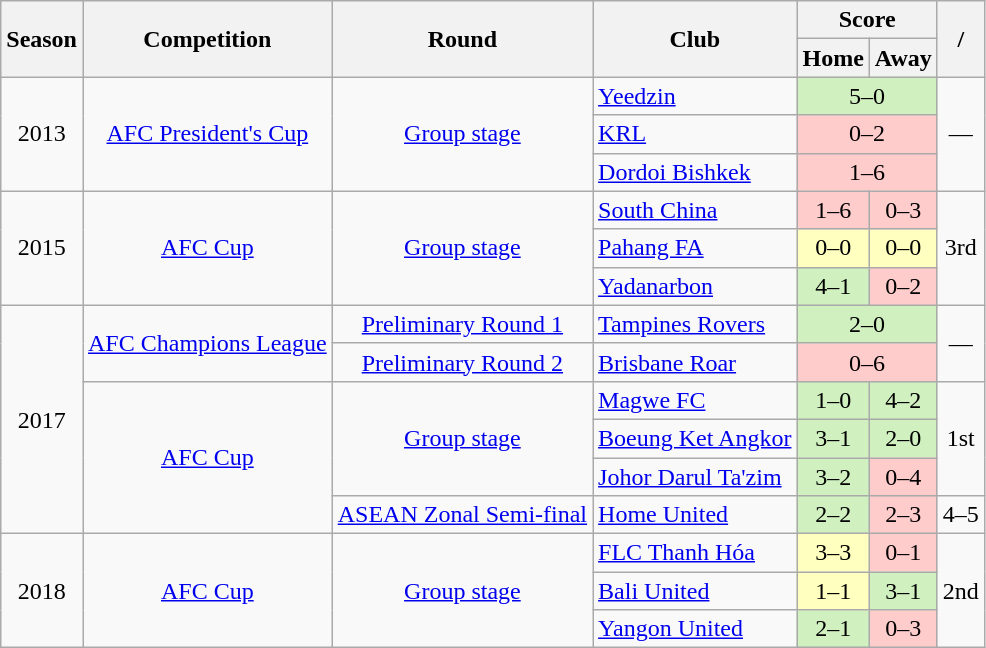<table class="wikitable">
<tr>
<th rowspan=2>Season</th>
<th rowspan=2>Competition</th>
<th rowspan=2>Round</th>
<th rowspan=2>Club</th>
<th colspan="2">Score</th>
<th rowspan=2> / </th>
</tr>
<tr>
<th>Home</th>
<th>Away</th>
</tr>
<tr>
<td rowspan=3 style="text-align:center;">2013</td>
<td rowspan=3 style="text-align:center;"><a href='#'>AFC President's Cup</a></td>
<td rowspan=3 style="text-align:center;"><a href='#'>Group stage</a></td>
<td> <a href='#'>Yeedzin</a></td>
<td colspan=2; bgcolor=#D0F0C0 style="text-align:center;">5–0</td>
<td rowspan=3; style="text-align:center;">—</td>
</tr>
<tr>
<td> <a href='#'>KRL</a></td>
<td colspan=2; bgcolor=#FFCCCC style="text-align:center;">0–2</td>
</tr>
<tr>
<td> <a href='#'>Dordoi Bishkek</a></td>
<td colspan=2; bgcolor=#FFCCCC style="text-align:center;">1–6</td>
</tr>
<tr>
<td rowspan=3 style="text-align:center;">2015</td>
<td rowspan=3 style="text-align:center;"><a href='#'>AFC Cup</a></td>
<td rowspan=3 style="text-align:center;"><a href='#'>Group stage</a></td>
<td> <a href='#'>South China</a></td>
<td bgcolor=#FFCCCC style="text-align:center;">1–6</td>
<td bgcolor=#FFCCCC style="text-align:center;">0–3</td>
<td rowspan=3; style="text-align:center;">3rd</td>
</tr>
<tr>
<td> <a href='#'>Pahang FA</a></td>
<td bgcolor=#FFFFBF style="text-align:center;">0–0</td>
<td bgcolor=#FFFFBF style="text-align:center;">0–0</td>
</tr>
<tr>
<td> <a href='#'>Yadanarbon</a></td>
<td bgcolor=#D0F0C0 style="text-align:center;">4–1</td>
<td bgcolor=#FFCCCC style="text-align:center;">0–2</td>
</tr>
<tr>
<td rowspan="6" style="text-align:center;">2017</td>
<td rowspan="2" style="text-align:center;"><a href='#'>AFC Champions League</a></td>
<td style="text-align:center;"><a href='#'>Preliminary Round 1</a></td>
<td> <a href='#'>Tampines Rovers</a></td>
<td colspan=2; bgcolor=#D0F0C0 style="text-align:center;">2–0</td>
<td rowspan=2; colspan=2; style="text-align:center;">—</td>
</tr>
<tr>
<td style="text-align:center;"><a href='#'>Preliminary Round 2</a></td>
<td> <a href='#'>Brisbane Roar</a></td>
<td colspan=2; bgcolor=#FFCCCC style="text-align:center;">0–6</td>
</tr>
<tr>
<td rowspan=4 style="text-align:center;"><a href='#'>AFC Cup</a></td>
<td rowspan=3 style="text-align:center;"><a href='#'>Group stage</a></td>
<td> <a href='#'>Magwe FC</a></td>
<td bgcolor=#D0F0C0 style="text-align:center;">1–0</td>
<td bgcolor=#D0F0C0 style="text-align:center;">4–2</td>
<td rowspan=3; style="text-align:center;">1st</td>
</tr>
<tr>
<td> <a href='#'>Boeung Ket Angkor</a></td>
<td bgcolor=#D0F0C0 style="text-align:center;">3–1</td>
<td bgcolor=#D0F0C0 style="text-align:center;">2–0</td>
</tr>
<tr>
<td> <a href='#'>Johor Darul Ta'zim</a></td>
<td bgcolor=#D0F0C0 style="text-align:center;">3–2</td>
<td bgcolor=#FFCCCC style="text-align:center;">0–4</td>
</tr>
<tr>
<td style="text-align:center;"><a href='#'>ASEAN Zonal Semi-final</a></td>
<td> <a href='#'>Home United</a></td>
<td bgcolor=#D0F0C0 style="text-align:center;">2–2</td>
<td bgcolor=#FFCCCC style="text-align:center;">2–3</td>
<td style="text-align:center;">4–5</td>
</tr>
<tr>
<td rowspan=6 style="text-align:center;">2018</td>
<td rowspan=6 style="text-align:center;"><a href='#'>AFC Cup</a></td>
<td rowspan=3 style="text-align:center;"><a href='#'>Group stage</a></td>
<td> <a href='#'>FLC Thanh Hóa</a></td>
<td bgcolor=#FFFFBF style="text-align:center;">3–3</td>
<td bgcolor=#FFCCCC style="text-align:center;">0–1</td>
<td rowspan=3; style="text-align:center;">2nd</td>
</tr>
<tr>
<td> <a href='#'>Bali United</a></td>
<td bgcolor=#FFFFBF style="text-align:center;">1–1</td>
<td bgcolor=#D0F0C0 style="text-align:center;">3–1</td>
</tr>
<tr>
<td> <a href='#'>Yangon United</a></td>
<td bgcolor=#D0F0C0 style="text-align:center;">2–1</td>
<td bgcolor=#FFCCCC style="text-align:center;">0–3</td>
</tr>
</table>
